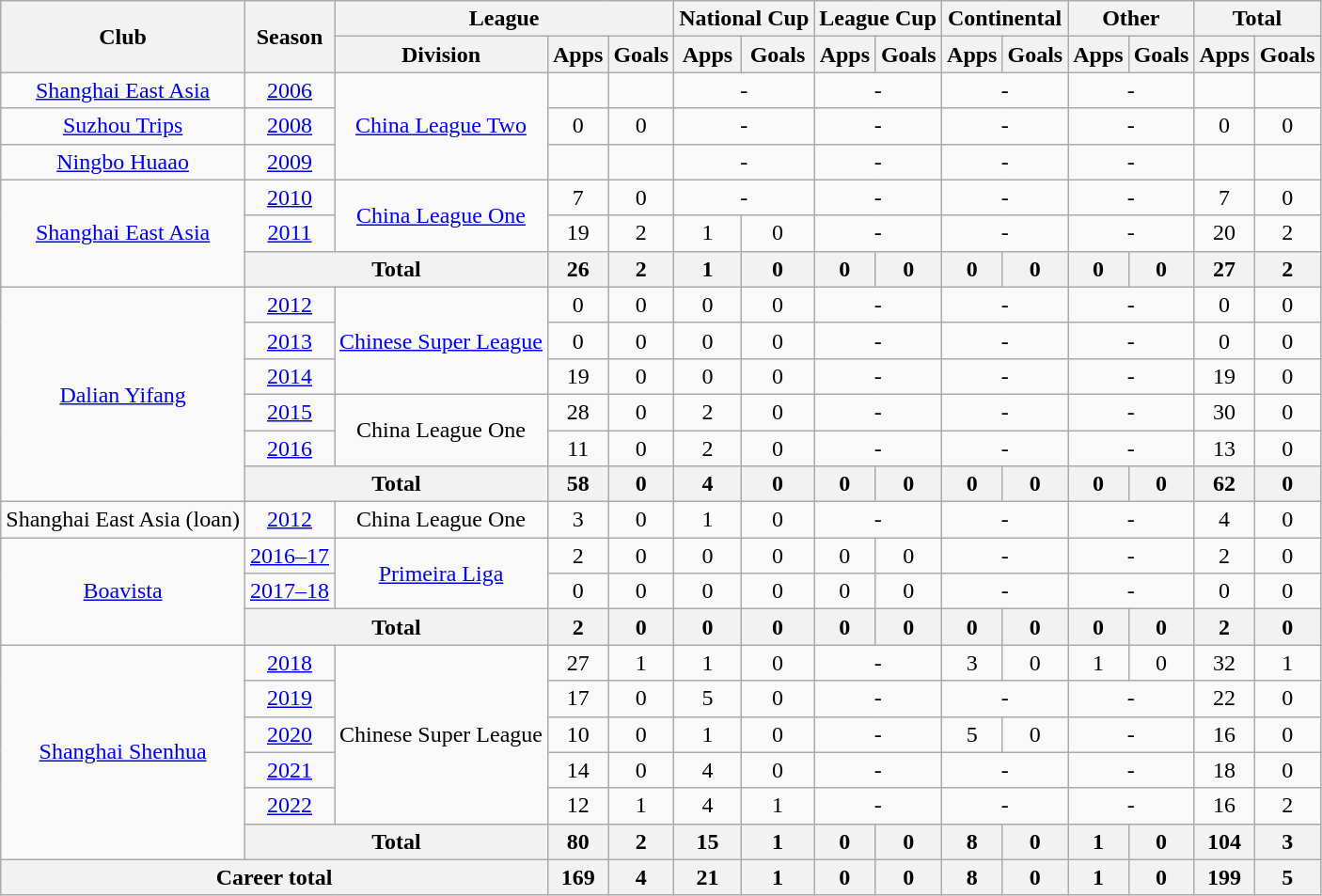<table class="wikitable" style="text-align: center">
<tr>
<th rowspan="2">Club</th>
<th rowspan="2">Season</th>
<th colspan="3">League</th>
<th colspan="2">National Cup</th>
<th colspan="2">League Cup</th>
<th colspan="2">Continental</th>
<th colspan="2">Other</th>
<th colspan="2">Total</th>
</tr>
<tr>
<th>Division</th>
<th>Apps</th>
<th>Goals</th>
<th>Apps</th>
<th>Goals</th>
<th>Apps</th>
<th>Goals</th>
<th>Apps</th>
<th>Goals</th>
<th>Apps</th>
<th>Goals</th>
<th>Apps</th>
<th>Goals</th>
</tr>
<tr>
<td><a href='#'>Shanghai East Asia</a></td>
<td><a href='#'>2006</a></td>
<td rowspan=3><a href='#'>China League Two</a></td>
<td></td>
<td></td>
<td colspan="2">-</td>
<td colspan="2">-</td>
<td colspan="2">-</td>
<td colspan="2">-</td>
<td></td>
<td></td>
</tr>
<tr>
<td><a href='#'>Suzhou Trips</a></td>
<td><a href='#'>2008</a></td>
<td>0</td>
<td>0</td>
<td colspan="2">-</td>
<td colspan="2">-</td>
<td colspan="2">-</td>
<td colspan="2">-</td>
<td>0</td>
<td>0</td>
</tr>
<tr>
<td><a href='#'>Ningbo Huaao</a></td>
<td><a href='#'>2009</a></td>
<td></td>
<td></td>
<td colspan="2">-</td>
<td colspan="2">-</td>
<td colspan="2">-</td>
<td colspan="2">-</td>
<td></td>
<td></td>
</tr>
<tr>
<td rowspan=3><a href='#'>Shanghai East Asia</a></td>
<td><a href='#'>2010</a></td>
<td rowspan="2" valign="center"><a href='#'>China League One</a></td>
<td>7</td>
<td>0</td>
<td colspan="2">-</td>
<td colspan="2">-</td>
<td colspan="2">-</td>
<td colspan="2">-</td>
<td>7</td>
<td>0</td>
</tr>
<tr>
<td><a href='#'>2011</a></td>
<td>19</td>
<td>2</td>
<td>1</td>
<td>0</td>
<td colspan="2">-</td>
<td colspan="2">-</td>
<td colspan="2">-</td>
<td>20</td>
<td>2</td>
</tr>
<tr>
<th colspan="2"><strong>Total</strong></th>
<th>26</th>
<th>2</th>
<th>1</th>
<th>0</th>
<th>0</th>
<th>0</th>
<th>0</th>
<th>0</th>
<th>0</th>
<th>0</th>
<th>27</th>
<th>2</th>
</tr>
<tr>
<td rowspan=6><a href='#'>Dalian Yifang</a></td>
<td><a href='#'>2012</a></td>
<td rowspan=3><a href='#'>Chinese Super League</a></td>
<td>0</td>
<td>0</td>
<td>0</td>
<td>0</td>
<td colspan="2">-</td>
<td colspan="2">-</td>
<td colspan="2">-</td>
<td>0</td>
<td>0</td>
</tr>
<tr>
<td><a href='#'>2013</a></td>
<td>0</td>
<td>0</td>
<td>0</td>
<td>0</td>
<td colspan="2">-</td>
<td colspan="2">-</td>
<td colspan="2">-</td>
<td>0</td>
<td>0</td>
</tr>
<tr>
<td><a href='#'>2014</a></td>
<td>19</td>
<td>0</td>
<td>0</td>
<td>0</td>
<td colspan="2">-</td>
<td colspan="2">-</td>
<td colspan="2">-</td>
<td>19</td>
<td>0</td>
</tr>
<tr>
<td><a href='#'>2015</a></td>
<td rowspan="2">China League One</td>
<td>28</td>
<td>0</td>
<td>2</td>
<td>0</td>
<td colspan="2">-</td>
<td colspan="2">-</td>
<td colspan="2">-</td>
<td>30</td>
<td>0</td>
</tr>
<tr>
<td><a href='#'>2016</a></td>
<td>11</td>
<td>0</td>
<td>2</td>
<td>0</td>
<td colspan="2">-</td>
<td colspan="2">-</td>
<td colspan="2">-</td>
<td>13</td>
<td>0</td>
</tr>
<tr>
<th colspan="2"><strong>Total</strong></th>
<th>58</th>
<th>0</th>
<th>4</th>
<th>0</th>
<th>0</th>
<th>0</th>
<th>0</th>
<th>0</th>
<th>0</th>
<th>0</th>
<th>62</th>
<th>0</th>
</tr>
<tr>
<td>Shanghai East Asia (loan)</td>
<td><a href='#'>2012</a></td>
<td>China League One</td>
<td>3</td>
<td>0</td>
<td>1</td>
<td>0</td>
<td colspan="2">-</td>
<td colspan="2">-</td>
<td colspan="2">-</td>
<td>4</td>
<td>0</td>
</tr>
<tr>
<td rowspan=3><a href='#'>Boavista</a></td>
<td><a href='#'>2016–17</a></td>
<td rowspan=2><a href='#'>Primeira Liga</a></td>
<td>2</td>
<td>0</td>
<td>0</td>
<td>0</td>
<td>0</td>
<td>0</td>
<td colspan="2">-</td>
<td colspan="2">-</td>
<td>2</td>
<td>0</td>
</tr>
<tr>
<td><a href='#'>2017–18</a></td>
<td>0</td>
<td>0</td>
<td>0</td>
<td>0</td>
<td>0</td>
<td>0</td>
<td colspan="2">-</td>
<td colspan="2">-</td>
<td>0</td>
<td>0</td>
</tr>
<tr>
<th colspan="2"><strong>Total</strong></th>
<th>2</th>
<th>0</th>
<th>0</th>
<th>0</th>
<th>0</th>
<th>0</th>
<th>0</th>
<th>0</th>
<th>0</th>
<th>0</th>
<th>2</th>
<th>0</th>
</tr>
<tr>
<td rowspan=6><a href='#'>Shanghai Shenhua</a></td>
<td><a href='#'>2018</a></td>
<td rowspan=5>Chinese Super League</td>
<td>27</td>
<td>1</td>
<td>1</td>
<td>0</td>
<td colspan="2">-</td>
<td>3</td>
<td>0</td>
<td>1</td>
<td>0</td>
<td>32</td>
<td>1</td>
</tr>
<tr>
<td><a href='#'>2019</a></td>
<td>17</td>
<td>0</td>
<td>5</td>
<td>0</td>
<td colspan="2">-</td>
<td colspan="2">-</td>
<td colspan="2">-</td>
<td>22</td>
<td>0</td>
</tr>
<tr>
<td><a href='#'>2020</a></td>
<td>10</td>
<td>0</td>
<td>1</td>
<td>0</td>
<td colspan="2">-</td>
<td>5</td>
<td>0</td>
<td colspan="2">-</td>
<td>16</td>
<td>0</td>
</tr>
<tr>
<td><a href='#'>2021</a></td>
<td>14</td>
<td>0</td>
<td>4</td>
<td>0</td>
<td colspan="2">-</td>
<td colspan="2">-</td>
<td colspan="2">-</td>
<td>18</td>
<td>0</td>
</tr>
<tr>
<td><a href='#'>2022</a></td>
<td>12</td>
<td>1</td>
<td>4</td>
<td>1</td>
<td colspan="2">-</td>
<td colspan="2">-</td>
<td colspan="2">-</td>
<td>16</td>
<td>2</td>
</tr>
<tr>
<th colspan="2"><strong>Total</strong></th>
<th>80</th>
<th>2</th>
<th>15</th>
<th>1</th>
<th>0</th>
<th>0</th>
<th>8</th>
<th>0</th>
<th>1</th>
<th>0</th>
<th>104</th>
<th>3</th>
</tr>
<tr>
<th colspan="3">Career total</th>
<th>169</th>
<th>4</th>
<th>21</th>
<th>1</th>
<th>0</th>
<th>0</th>
<th>8</th>
<th>0</th>
<th>1</th>
<th>0</th>
<th>199</th>
<th>5</th>
</tr>
</table>
